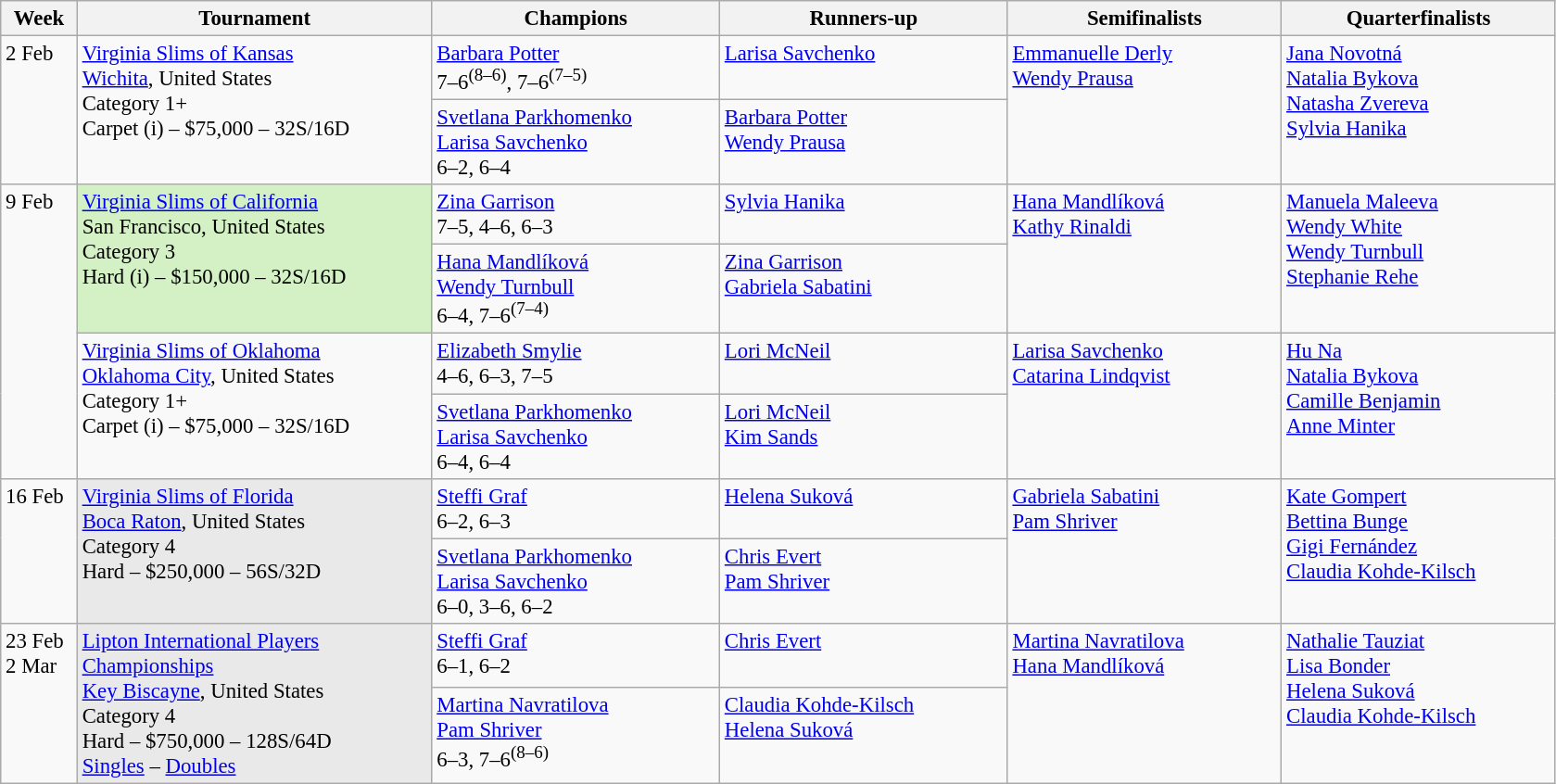<table class=wikitable style=font-size:95%>
<tr>
<th style="width:48px;">Week</th>
<th style="width:248px;">Tournament</th>
<th style="width:200px;">Champions</th>
<th style="width:200px;">Runners-up</th>
<th style="width:190px;">Semifinalists</th>
<th style="width:190px;">Quarterfinalists</th>
</tr>
<tr valign=top>
<td rowspan=2>2 Feb</td>
<td rowspan=2><a href='#'>Virginia Slims of Kansas</a><br><a href='#'>Wichita</a>, United States<br> Category 1+ <br> Carpet (i) – $75,000 – 32S/16D</td>
<td> <a href='#'>Barbara Potter</a> <br>7–6<sup>(8–6)</sup>, 7–6<sup>(7–5)</sup></td>
<td> <a href='#'>Larisa Savchenko</a></td>
<td rowspan=2> <a href='#'>Emmanuelle Derly</a> <br> <a href='#'>Wendy Prausa</a> <br></td>
<td rowspan=2> <a href='#'>Jana Novotná</a><br>  <a href='#'>Natalia Bykova</a> <br>  <a href='#'>Natasha Zvereva</a> <br>  <a href='#'>Sylvia Hanika</a></td>
</tr>
<tr valign=top>
<td> <a href='#'>Svetlana Parkhomenko</a><br> <a href='#'>Larisa Savchenko</a><br>6–2, 6–4</td>
<td> <a href='#'>Barbara Potter</a><br> <a href='#'>Wendy Prausa</a></td>
</tr>
<tr valign=top>
<td rowspan=4>9 Feb</td>
<td rowspan=2 style="background:#d4f1c5;"><a href='#'>Virginia Slims of California</a><br>San Francisco, United States <br> Category 3 <br> Hard (i) – $150,000 – 32S/16D</td>
<td> <a href='#'>Zina Garrison</a><br>7–5, 4–6, 6–3</td>
<td> <a href='#'>Sylvia Hanika</a></td>
<td rowspan=2> <a href='#'>Hana Mandlíková</a><br> <a href='#'>Kathy Rinaldi</a></td>
<td rowspan=2> <a href='#'>Manuela Maleeva</a><br> <a href='#'>Wendy White</a><br> <a href='#'>Wendy Turnbull</a><br> <a href='#'>Stephanie Rehe</a></td>
</tr>
<tr valign=top>
<td> <a href='#'>Hana Mandlíková</a><br> <a href='#'>Wendy Turnbull</a><br>6–4, 7–6<sup>(7–4)</sup></td>
<td> <a href='#'>Zina Garrison</a><br> <a href='#'>Gabriela Sabatini</a></td>
</tr>
<tr valign=top>
<td rowspan=2><a href='#'>Virginia Slims of Oklahoma</a><br><a href='#'>Oklahoma City</a>, United States <br> Category 1+ <br> Carpet (i) – $75,000 – 32S/16D</td>
<td> <a href='#'>Elizabeth Smylie</a><br>4–6, 6–3, 7–5</td>
<td> <a href='#'>Lori McNeil</a></td>
<td rowspan=2> <a href='#'>Larisa Savchenko</a><br> <a href='#'>Catarina Lindqvist</a></td>
<td rowspan=2> <a href='#'>Hu Na</a><br> <a href='#'>Natalia Bykova</a><br> <a href='#'>Camille Benjamin</a><br> <a href='#'>Anne Minter</a></td>
</tr>
<tr valign=top>
<td> <a href='#'>Svetlana Parkhomenko</a><br> <a href='#'>Larisa Savchenko</a><br>6–4, 6–4</td>
<td> <a href='#'>Lori McNeil</a><br> <a href='#'>Kim Sands</a></td>
</tr>
<tr valign=top>
<td rowspan="2">16 Feb</td>
<td rowspan=2 style="background:#e9e9e9;"><a href='#'>Virginia Slims of Florida</a><br><a href='#'>Boca Raton</a>, United States <br> Category 4 <br> Hard – $250,000 – 56S/32D</td>
<td> <a href='#'>Steffi Graf</a><br>6–2, 6–3</td>
<td> <a href='#'>Helena Suková</a></td>
<td rowspan=2> <a href='#'>Gabriela Sabatini</a><br> <a href='#'>Pam Shriver</a></td>
<td rowspan=2> <a href='#'>Kate Gompert</a><br> <a href='#'>Bettina Bunge</a><br> <a href='#'>Gigi Fernández</a><br> <a href='#'>Claudia Kohde-Kilsch</a></td>
</tr>
<tr valign="top">
<td> <a href='#'>Svetlana Parkhomenko</a><br> <a href='#'>Larisa Savchenko</a><br> 6–0, 3–6, 6–2</td>
<td> <a href='#'>Chris Evert</a><br> <a href='#'>Pam Shriver</a></td>
</tr>
<tr valign=top>
<td rowspan="4">23 Feb<br>2 Mar</td>
<td rowspan=2 style="background:#e9e9e9;"><a href='#'>Lipton International Players Championships</a><br><a href='#'>Key Biscayne</a>, United States <br> Category 4 <br>  Hard – $750,000 – 128S/64D <br><a href='#'>Singles</a> – <a href='#'>Doubles</a></td>
<td> <a href='#'>Steffi Graf</a><br>6–1, 6–2</td>
<td> <a href='#'>Chris Evert</a></td>
<td rowspan=2> <a href='#'>Martina Navratilova</a><br> <a href='#'>Hana Mandlíková</a></td>
<td rowspan=2> <a href='#'>Nathalie Tauziat</a><br> <a href='#'>Lisa Bonder</a><br> <a href='#'>Helena Suková</a><br> <a href='#'>Claudia Kohde-Kilsch</a><br></td>
</tr>
<tr valign=top>
<td> <a href='#'>Martina Navratilova</a><br> <a href='#'>Pam Shriver</a><br>6–3, 7–6<sup>(8–6)</sup></td>
<td> <a href='#'>Claudia Kohde-Kilsch</a><br> <a href='#'>Helena Suková</a></td>
</tr>
</table>
